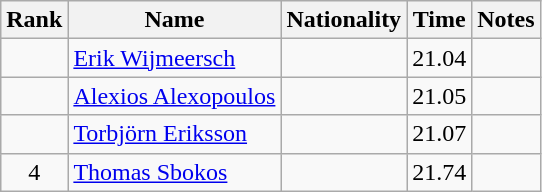<table class="wikitable sortable" style="text-align:center">
<tr>
<th>Rank</th>
<th>Name</th>
<th>Nationality</th>
<th>Time</th>
<th>Notes</th>
</tr>
<tr>
<td></td>
<td align="left"><a href='#'>Erik Wijmeersch</a></td>
<td align=left></td>
<td>21.04</td>
<td></td>
</tr>
<tr>
<td></td>
<td align="left"><a href='#'>Alexios Alexopoulos</a></td>
<td align=left></td>
<td>21.05</td>
<td></td>
</tr>
<tr>
<td></td>
<td align="left"><a href='#'>Torbjörn Eriksson</a></td>
<td align=left></td>
<td>21.07</td>
<td></td>
</tr>
<tr>
<td>4</td>
<td align="left"><a href='#'>Thomas Sbokos</a></td>
<td align=left></td>
<td>21.74</td>
<td></td>
</tr>
</table>
